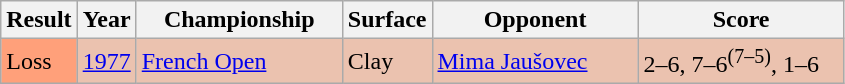<table class="sortable wikitable">
<tr>
<th>Result</th>
<th>Year</th>
<th style="width:130px">Championship</th>
<th style="width:50px">Surface</th>
<th style="width:130px">Opponent</th>
<th style="width:130px" class="unsortable">Score</th>
</tr>
<tr style="background:#ebc2af;">
<td style="background:#ffa07a;">Loss</td>
<td><a href='#'>1977</a></td>
<td><a href='#'>French Open</a></td>
<td>Clay</td>
<td> <a href='#'>Mima Jaušovec</a></td>
<td>2–6, 7–6<sup>(7–5)</sup>, 1–6</td>
</tr>
</table>
